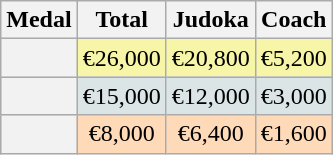<table class=wikitable style="text-align:center;">
<tr>
<th>Medal</th>
<th>Total</th>
<th>Judoka</th>
<th>Coach</th>
</tr>
<tr bgcolor=F7F6A8>
<th></th>
<td>€26,000</td>
<td>€20,800</td>
<td>€5,200</td>
</tr>
<tr bgcolor=DCE5E5>
<th></th>
<td>€15,000</td>
<td>€12,000</td>
<td>€3,000</td>
</tr>
<tr bgcolor=FFDAB9>
<th></th>
<td>€8,000</td>
<td>€6,400</td>
<td>€1,600</td>
</tr>
</table>
